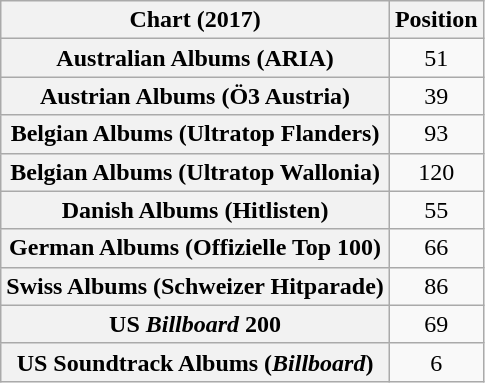<table class="wikitable sortable plainrowheaders" style="text-align:center">
<tr>
<th scope="col">Chart (2017)</th>
<th scope="col">Position</th>
</tr>
<tr>
<th scope="row">Australian Albums (ARIA)</th>
<td>51</td>
</tr>
<tr>
<th scope="row">Austrian Albums (Ö3 Austria)</th>
<td>39</td>
</tr>
<tr>
<th scope="row">Belgian Albums (Ultratop Flanders)</th>
<td>93</td>
</tr>
<tr>
<th scope="row">Belgian Albums (Ultratop Wallonia)</th>
<td>120</td>
</tr>
<tr>
<th scope="row">Danish Albums (Hitlisten)</th>
<td>55</td>
</tr>
<tr>
<th scope="row">German Albums (Offizielle Top 100)</th>
<td>66</td>
</tr>
<tr>
<th scope="row">Swiss Albums (Schweizer Hitparade)</th>
<td>86</td>
</tr>
<tr>
<th scope="row">US <em>Billboard</em> 200</th>
<td>69</td>
</tr>
<tr>
<th scope="row">US Soundtrack Albums (<em>Billboard</em>)</th>
<td>6</td>
</tr>
</table>
